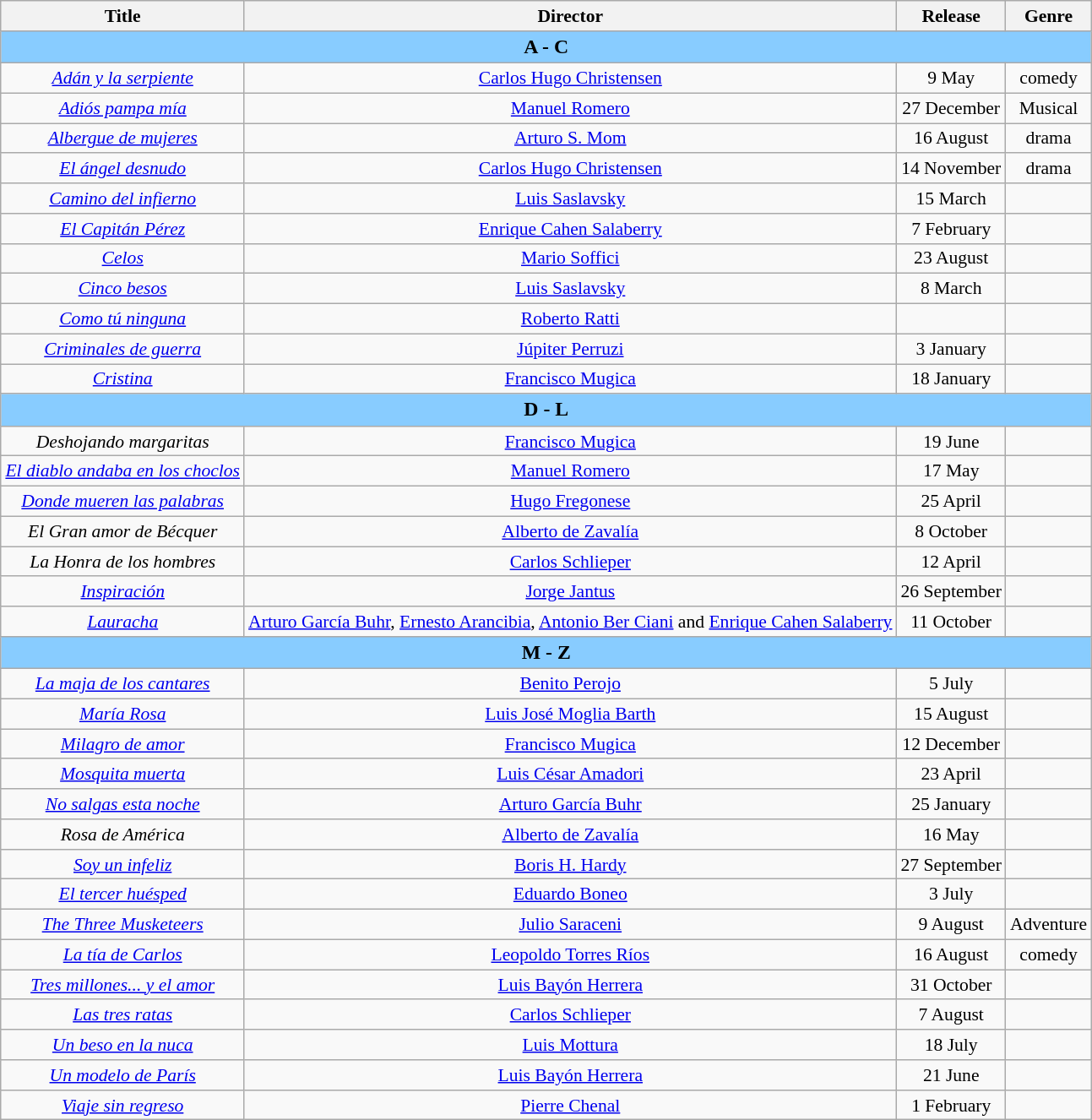<table class="wikitable" style="margin:1em 0 1em 1em; text-align: center; font-size: 90%;">
<tr>
<th scope="col">Title</th>
<th scope="col">Director</th>
<th scope="col">Release</th>
<th scope="col">Genre</th>
</tr>
<tr>
<th colspan="4" style="background-color:#88ccff; font-size:110%;"><strong>A  -  C</strong></th>
</tr>
<tr>
<td><em><a href='#'>Adán y la serpiente</a></em></td>
<td><a href='#'>Carlos Hugo Christensen</a></td>
<td>9 May</td>
<td>comedy</td>
</tr>
<tr>
<td><em><a href='#'>Adiós pampa mía</a></em></td>
<td><a href='#'>Manuel Romero</a></td>
<td>27 December</td>
<td>Musical</td>
</tr>
<tr>
<td><em><a href='#'>Albergue de mujeres</a></em></td>
<td><a href='#'>Arturo S. Mom</a></td>
<td>16 August</td>
<td>drama</td>
</tr>
<tr>
<td><em><a href='#'>El ángel desnudo</a></em></td>
<td><a href='#'>Carlos Hugo Christensen</a></td>
<td>14 November</td>
<td>drama</td>
</tr>
<tr>
<td><em><a href='#'>Camino del infierno</a></em></td>
<td><a href='#'>Luis Saslavsky</a></td>
<td>15 March</td>
<td></td>
</tr>
<tr>
<td><em><a href='#'>El Capitán Pérez</a></em></td>
<td><a href='#'>Enrique Cahen Salaberry</a></td>
<td>7 February</td>
<td></td>
</tr>
<tr>
<td><em><a href='#'>Celos</a></em></td>
<td><a href='#'>Mario Soffici</a></td>
<td>23 August</td>
<td></td>
</tr>
<tr>
<td><em><a href='#'>Cinco besos</a></em></td>
<td><a href='#'>Luis Saslavsky</a></td>
<td>8 March</td>
<td></td>
</tr>
<tr>
<td><em><a href='#'>Como tú ninguna</a></em></td>
<td><a href='#'>Roberto Ratti</a></td>
<td></td>
<td></td>
</tr>
<tr>
<td><em><a href='#'>Criminales de guerra</a></em></td>
<td><a href='#'>Júpiter Perruzi</a></td>
<td>3 January</td>
<td></td>
</tr>
<tr>
<td><em><a href='#'>Cristina</a></em></td>
<td><a href='#'>Francisco Mugica</a></td>
<td>18 January</td>
<td></td>
</tr>
<tr>
<th colspan="4" style="background-color:#88ccff; font-size:110%;"><strong>D  -  L</strong></th>
</tr>
<tr>
<td><em>Deshojando margaritas</em></td>
<td><a href='#'>Francisco Mugica</a></td>
<td>19 June</td>
<td></td>
</tr>
<tr>
<td><em><a href='#'>El diablo andaba en los choclos</a></em></td>
<td><a href='#'>Manuel Romero</a></td>
<td>17 May</td>
<td></td>
</tr>
<tr>
<td><em><a href='#'>Donde mueren las palabras</a></em></td>
<td><a href='#'>Hugo Fregonese</a></td>
<td>25 April</td>
<td></td>
</tr>
<tr>
<td><em>El Gran amor de Bécquer</em></td>
<td><a href='#'>Alberto de Zavalía</a></td>
<td>8 October</td>
<td></td>
</tr>
<tr>
<td><em>La Honra de los hombres</em></td>
<td><a href='#'>Carlos Schlieper</a></td>
<td>12 April</td>
<td></td>
</tr>
<tr>
<td><em><a href='#'>Inspiración</a></em></td>
<td><a href='#'>Jorge Jantus</a></td>
<td>26 September</td>
<td></td>
</tr>
<tr>
<td><em><a href='#'>Lauracha</a></em></td>
<td><a href='#'>Arturo García Buhr</a>, <a href='#'>Ernesto Arancibia</a>, <a href='#'>Antonio Ber Ciani</a> and <a href='#'>Enrique Cahen Salaberry</a></td>
<td>11 October</td>
<td></td>
</tr>
<tr>
<th colspan="4" style="background-color:#88ccff; font-size:110%;"><strong>M  -  Z</strong></th>
</tr>
<tr>
<td><em><a href='#'>La maja de los cantares</a></em></td>
<td><a href='#'>Benito Perojo</a></td>
<td>5 July</td>
<td></td>
</tr>
<tr>
<td><em><a href='#'>María Rosa</a></em></td>
<td><a href='#'>Luis José Moglia Barth</a></td>
<td>15 August</td>
<td></td>
</tr>
<tr>
<td><em><a href='#'>Milagro de amor</a></em></td>
<td><a href='#'>Francisco Mugica</a></td>
<td>12 December</td>
<td></td>
</tr>
<tr>
<td><em><a href='#'>Mosquita muerta</a></em></td>
<td><a href='#'>Luis César Amadori</a></td>
<td>23 April</td>
<td></td>
</tr>
<tr>
<td><em><a href='#'>No salgas esta noche</a></em></td>
<td><a href='#'>Arturo García Buhr</a></td>
<td>25 January</td>
<td></td>
</tr>
<tr>
<td><em>Rosa de América</em></td>
<td><a href='#'>Alberto de Zavalía</a></td>
<td>16 May</td>
<td></td>
</tr>
<tr>
<td><em><a href='#'>Soy un infeliz</a></em></td>
<td><a href='#'>Boris H. Hardy</a></td>
<td>27 September</td>
<td></td>
</tr>
<tr>
<td><em><a href='#'>El tercer huésped</a></em></td>
<td><a href='#'>Eduardo Boneo</a></td>
<td>3 July</td>
<td></td>
</tr>
<tr>
<td><em><a href='#'>The Three Musketeers</a></em></td>
<td><a href='#'>Julio Saraceni</a></td>
<td>9 August</td>
<td>Adventure</td>
</tr>
<tr>
<td><em><a href='#'>La tía de Carlos</a></em></td>
<td><a href='#'>Leopoldo Torres Ríos</a></td>
<td>16 August</td>
<td>comedy</td>
</tr>
<tr>
<td><em><a href='#'>Tres millones... y el amor</a></em></td>
<td><a href='#'>Luis Bayón Herrera</a></td>
<td>31 October</td>
<td></td>
</tr>
<tr>
<td><em><a href='#'>Las tres ratas</a></em></td>
<td><a href='#'>Carlos Schlieper</a></td>
<td>7 August</td>
<td></td>
</tr>
<tr>
<td><em><a href='#'>Un beso en la nuca</a></em></td>
<td><a href='#'>Luis Mottura</a></td>
<td>18 July</td>
<td></td>
</tr>
<tr>
<td><em><a href='#'>Un modelo de París</a></em></td>
<td><a href='#'>Luis Bayón Herrera</a></td>
<td>21 June</td>
<td></td>
</tr>
<tr>
<td><em><a href='#'>Viaje sin regreso</a></em></td>
<td><a href='#'>Pierre Chenal</a></td>
<td>1 February</td>
<td></td>
</tr>
</table>
